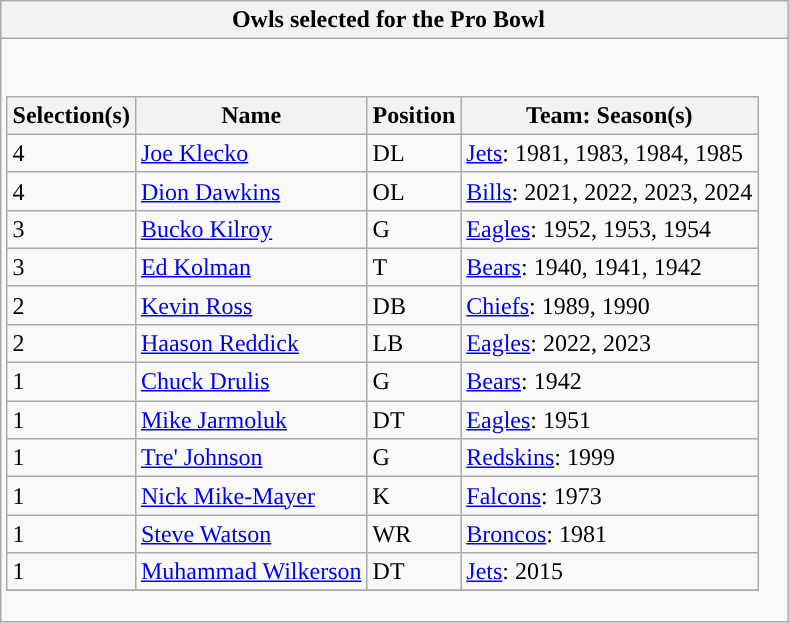<table class="wikitable">
<tr>
<th>Owls selected for the Pro Bowl  </th>
</tr>
<tr>
<td><br><table class="sortable wikitable">
<tr>
<th>Selection(s)</th>
<th>Name</th>
<th>Position</th>
<th>Team: Season(s)</th>
</tr>
<tr>
<td>4</td>
<td><a href='#'>Joe Klecko</a></td>
<td>DL</td>
<td><a href='#'>Jets</a>: 1981, 1983, 1984, 1985</td>
</tr>
<tr>
<td>4</td>
<td><a href='#'>Dion Dawkins</a></td>
<td>OL</td>
<td><a href='#'>Bills</a>: 2021, 2022, 2023, 2024</td>
</tr>
<tr>
<td>3</td>
<td><a href='#'>Bucko Kilroy</a></td>
<td>G</td>
<td><a href='#'>Eagles</a>: 1952, 1953, 1954</td>
</tr>
<tr>
<td>3</td>
<td><a href='#'>Ed Kolman</a></td>
<td>T</td>
<td><a href='#'>Bears</a>: 1940, 1941, 1942</td>
</tr>
<tr>
<td>2</td>
<td><a href='#'>Kevin Ross</a></td>
<td>DB</td>
<td><a href='#'>Chiefs</a>: 1989, 1990</td>
</tr>
<tr>
<td>2</td>
<td><a href='#'>Haason Reddick</a></td>
<td>LB</td>
<td><a href='#'>Eagles</a>: 2022, 2023</td>
</tr>
<tr>
<td>1</td>
<td><a href='#'>Chuck Drulis</a></td>
<td>G</td>
<td><a href='#'>Bears</a>: 1942</td>
</tr>
<tr>
<td>1</td>
<td><a href='#'>Mike Jarmoluk</a></td>
<td>DT</td>
<td><a href='#'>Eagles</a>: 1951</td>
</tr>
<tr>
<td>1</td>
<td><a href='#'>Tre' Johnson</a></td>
<td>G</td>
<td><a href='#'>Redskins</a>: 1999</td>
</tr>
<tr>
<td>1</td>
<td><a href='#'>Nick Mike-Mayer</a></td>
<td>K</td>
<td><a href='#'>Falcons</a>: 1973</td>
</tr>
<tr>
<td>1</td>
<td><a href='#'>Steve Watson</a></td>
<td>WR</td>
<td><a href='#'>Broncos</a>: 1981</td>
</tr>
<tr>
<td>1</td>
<td><a href='#'>Muhammad Wilkerson</a></td>
<td>DT</td>
<td><a href='#'>Jets</a>: 2015</td>
</tr>
<tr>
</tr>
</table>
</td>
</tr>
</table>
